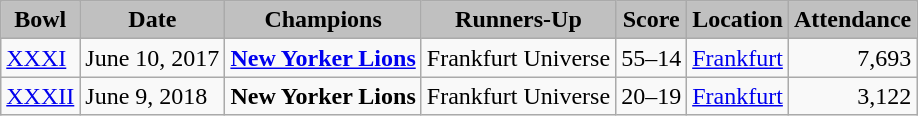<table class="wikitable">
<tr style="text-align:center; background:silver; font-weight:bold;">
<td>Bowl</td>
<td>Date</td>
<td>Champions</td>
<td>Runners-Up</td>
<td>Score</td>
<td>Location</td>
<td>Attendance</td>
</tr>
<tr>
<td><a href='#'>XXXI</a></td>
<td>June 10, 2017</td>
<td><strong><a href='#'>New Yorker Lions</a></strong></td>
<td>Frankfurt Universe</td>
<td>55–14</td>
<td><a href='#'>Frankfurt</a></td>
<td style="text-align:right">7,693</td>
</tr>
<tr>
<td><a href='#'>XXXII</a></td>
<td>June 9, 2018</td>
<td><strong>New Yorker Lions</strong></td>
<td>Frankfurt Universe</td>
<td>20–19</td>
<td><a href='#'>Frankfurt</a></td>
<td style="text-align:right">3,122</td>
</tr>
</table>
